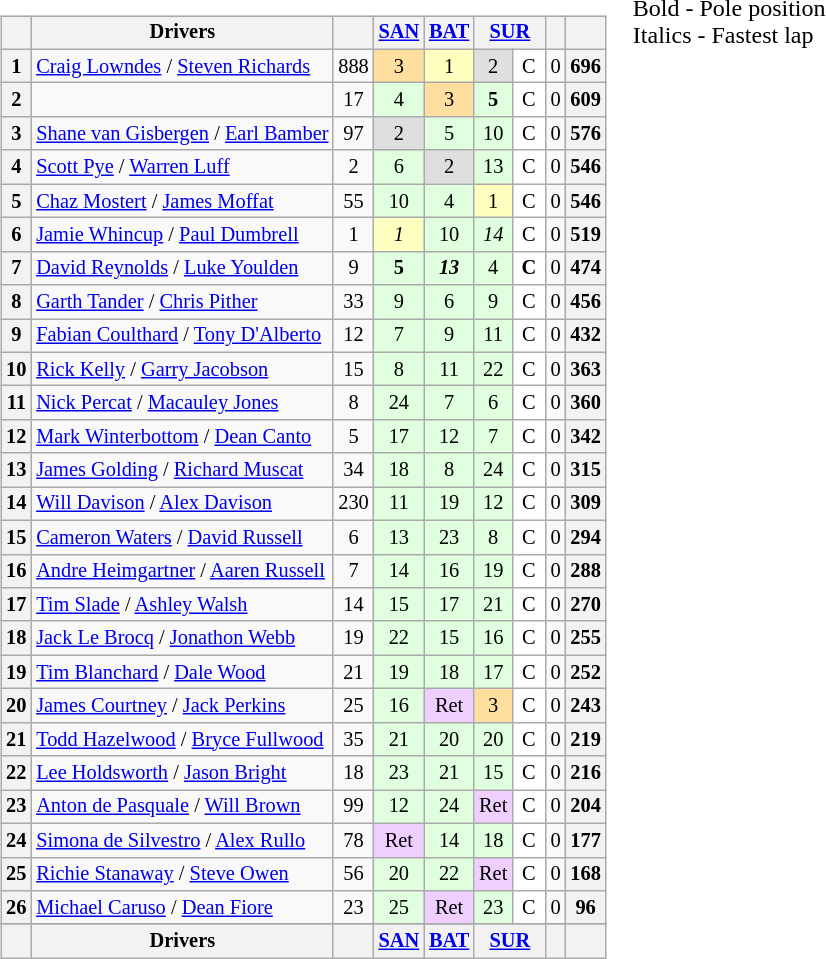<table>
<tr>
<td><br><table class="wikitable" style="font-size: 85%; text-align: center;">
<tr style="background:##f9f9f9; vertical-align:top;">
<th valign="middle"></th>
<th valign="middle">Drivers</th>
<th valign="middle"></th>
<th><strong><a href='#'>SAN</a><br></strong></th>
<th><strong><a href='#'>BAT</a><br></strong></th>
<th colspan="2"><strong><a href='#'>SUR</a><br></strong></th>
<th valign="middle"></th>
<th valign="middle"></th>
</tr>
<tr>
<th>1</th>
<td align="left"><a href='#'>Craig Lowndes</a> / <a href='#'>Steven Richards</a></td>
<td>888</td>
<td style="background:#ffdf9f;">3</td>
<td style="background:#ffffbf;">1</td>
<td style="background:#dfdfdf;">2</td>
<td style="background-color:#FFFFFF">C</td>
<td>0</td>
<th>696</th>
</tr>
<tr>
<th>2</th>
<td align="left"></td>
<td>17</td>
<td style="background:#dfffdf;">4</td>
<td style="background:#ffdf9f;">3</td>
<td style="background:#dfffdf;"><strong>5</strong></td>
<td style="background-color:#FFFFFF"> C </td>
<td>0</td>
<th>609</th>
</tr>
<tr>
<th>3</th>
<td align="left"><a href='#'>Shane van Gisbergen</a> / <a href='#'>Earl Bamber</a></td>
<td>97</td>
<td style="background:#dfdfdf;">2</td>
<td style="background:#dfffdf;">5</td>
<td style="background:#dfffdf;">10</td>
<td style="background-color:#FFFFFF">C</td>
<td>0</td>
<th>576</th>
</tr>
<tr>
<th>4</th>
<td align="left"><a href='#'>Scott Pye</a> / <a href='#'>Warren Luff</a></td>
<td>2</td>
<td style="background:#dfffdf;">6</td>
<td style="background:#dfdfdf;">2</td>
<td style="background:#dfffdf;">13</td>
<td style="background-color:#FFFFFF">C</td>
<td>0</td>
<th>546</th>
</tr>
<tr>
<th>5</th>
<td align="left"><a href='#'>Chaz Mostert</a> / <a href='#'>James Moffat</a></td>
<td>55</td>
<td style="background:#dfffdf;">10</td>
<td style="background:#dfffdf;">4</td>
<td style="background:#ffffbf;">1</td>
<td style="background-color:#FFFFFF">C</td>
<td>0</td>
<th>546</th>
</tr>
<tr>
<th>6</th>
<td align="left"><a href='#'>Jamie Whincup</a> / <a href='#'>Paul Dumbrell</a></td>
<td>1</td>
<td style="background:#ffffbf;"><em>1</em></td>
<td style="background:#dfffdf;">10</td>
<td style="background:#dfffdf;"><em>14</em></td>
<td style="background-color:#FFFFFF">C</td>
<td>0</td>
<th>519</th>
</tr>
<tr>
<th>7</th>
<td align="left"><a href='#'>David Reynolds</a> / <a href='#'>Luke Youlden</a></td>
<td>9</td>
<td style="background:#dfffdf;"><strong>5</strong></td>
<td style="background:#dfffdf;"><strong><em>13</em></strong></td>
<td style="background:#dfffdf;">4</td>
<td style="background-color:#FFFFFF"><strong>C</strong></td>
<td>0</td>
<th>474</th>
</tr>
<tr>
<th>8</th>
<td align="left"><a href='#'>Garth Tander</a> / <a href='#'>Chris Pither</a></td>
<td>33</td>
<td style="background:#dfffdf;">9</td>
<td style="background:#dfffdf;">6</td>
<td style="background:#dfffdf;">9</td>
<td style="background-color:#FFFFFF">C</td>
<td>0</td>
<th>456</th>
</tr>
<tr>
<th>9</th>
<td align="left"><a href='#'>Fabian Coulthard</a> / <a href='#'>Tony D'Alberto</a></td>
<td>12</td>
<td style="background:#dfffdf;">7</td>
<td style="background:#dfffdf;">9</td>
<td style="background:#dfffdf;">11</td>
<td style="background-color:#FFFFFF">C</td>
<td>0</td>
<th>432</th>
</tr>
<tr>
<th>10</th>
<td align="left"><a href='#'>Rick Kelly</a> / <a href='#'>Garry Jacobson</a></td>
<td>15</td>
<td style="background:#dfffdf;">8</td>
<td style="background:#dfffdf;">11</td>
<td style="background:#dfffdf;">22</td>
<td style="background-color:#FFFFFF">C</td>
<td>0</td>
<th>363</th>
</tr>
<tr>
<th>11</th>
<td align="left"><a href='#'>Nick Percat</a> / <a href='#'>Macauley Jones</a></td>
<td>8</td>
<td style="background:#dfffdf;">24</td>
<td style="background:#dfffdf;">7</td>
<td style="background:#dfffdf;">6</td>
<td style="background-color:#FFFFFF">C</td>
<td>0</td>
<th>360</th>
</tr>
<tr>
<th>12</th>
<td align="left"><a href='#'>Mark Winterbottom</a> / <a href='#'>Dean Canto</a></td>
<td>5</td>
<td style="background:#dfffdf;">17</td>
<td style="background:#dfffdf;">12</td>
<td style="background:#dfffdf;">7</td>
<td style="background-color:#FFFFFF">C</td>
<td>0</td>
<th>342</th>
</tr>
<tr>
<th>13</th>
<td align="left"><a href='#'>James Golding</a> / <a href='#'>Richard Muscat</a></td>
<td>34</td>
<td style="background:#dfffdf;">18</td>
<td style="background:#dfffdf;">8</td>
<td style="background:#dfffdf;">24</td>
<td style="background-color:#FFFFFF">C</td>
<td>0</td>
<th>315</th>
</tr>
<tr>
<th>14</th>
<td align="left"><a href='#'>Will Davison</a> / <a href='#'>Alex Davison</a></td>
<td>230</td>
<td style="background:#dfffdf;">11</td>
<td style="background:#dfffdf;">19</td>
<td style="background:#dfffdf;">12</td>
<td style="background-color:#FFFFFF">C</td>
<td>0</td>
<th>309</th>
</tr>
<tr>
<th>15</th>
<td align="left"><a href='#'>Cameron Waters</a> / <a href='#'>David Russell</a></td>
<td>6</td>
<td style="background:#dfffdf;">13</td>
<td style="background:#dfffdf;">23</td>
<td style="background:#dfffdf;">8</td>
<td style="background-color:#FFFFFF">C</td>
<td>0</td>
<th>294</th>
</tr>
<tr>
<th>16</th>
<td align="left"><a href='#'>Andre Heimgartner</a> / <a href='#'>Aaren Russell</a></td>
<td>7</td>
<td style="background:#dfffdf;">14</td>
<td style="background:#dfffdf;">16</td>
<td style="background:#dfffdf;">19</td>
<td style="background-color:#FFFFFF">C</td>
<td>0</td>
<th>288</th>
</tr>
<tr>
<th>17</th>
<td align="left"><a href='#'>Tim Slade</a> / <a href='#'>Ashley Walsh</a></td>
<td>14</td>
<td style="background:#dfffdf;">15</td>
<td style="background:#dfffdf;">17</td>
<td style="background:#dfffdf;">21</td>
<td style="background-color:#FFFFFF">C</td>
<td>0</td>
<th>270</th>
</tr>
<tr>
<th>18</th>
<td align="left"><a href='#'>Jack Le Brocq</a> / <a href='#'>Jonathon Webb</a></td>
<td>19</td>
<td style="background:#dfffdf;">22</td>
<td style="background:#dfffdf;">15</td>
<td style="background:#dfffdf;">16</td>
<td style="background-color:#FFFFFF">C</td>
<td>0</td>
<th>255</th>
</tr>
<tr>
<th>19</th>
<td align="left"><a href='#'>Tim Blanchard</a> / <a href='#'>Dale Wood</a></td>
<td>21</td>
<td style="background:#dfffdf;">19</td>
<td style="background:#dfffdf;">18</td>
<td style="background:#dfffdf;">17</td>
<td style="background-color:#FFFFFF">C</td>
<td>0</td>
<th>252</th>
</tr>
<tr>
<th>20</th>
<td align="left"><a href='#'>James Courtney</a> / <a href='#'>Jack Perkins</a></td>
<td>25</td>
<td style="background:#dfffdf;">16</td>
<td style="background:#efcfff;">Ret</td>
<td style="background:#ffdf9f;">3</td>
<td style="background-color:#FFFFFF">C</td>
<td>0</td>
<th>243</th>
</tr>
<tr>
<th>21</th>
<td align="left"><a href='#'>Todd Hazelwood</a> / <a href='#'>Bryce Fullwood</a></td>
<td>35</td>
<td style="background:#dfffdf;">21</td>
<td style="background:#dfffdf;">20</td>
<td style="background:#dfffdf;">20</td>
<td style="background-color:#FFFFFF">C</td>
<td>0</td>
<th>219</th>
</tr>
<tr>
<th>22</th>
<td align="left"><a href='#'>Lee Holdsworth</a> / <a href='#'>Jason Bright</a></td>
<td>18</td>
<td style="background:#dfffdf;">23</td>
<td style="background:#dfffdf;">21</td>
<td style="background:#dfffdf;">15</td>
<td style="background-color:#FFFFFF">C</td>
<td>0</td>
<th>216</th>
</tr>
<tr>
<th>23</th>
<td align="left"><a href='#'>Anton de Pasquale</a> / <a href='#'>Will Brown</a></td>
<td>99</td>
<td style="background:#dfffdf;">12</td>
<td style="background:#dfffdf;">24</td>
<td style="background:#efcfff;">Ret</td>
<td style="background-color:#FFFFFF">C</td>
<td>0</td>
<th>204</th>
</tr>
<tr>
<th>24</th>
<td align="left"><a href='#'>Simona de Silvestro</a> / <a href='#'>Alex Rullo</a></td>
<td>78</td>
<td style="background:#efcfff;">Ret</td>
<td style="background:#dfffdf;">14</td>
<td style="background:#dfffdf;">18</td>
<td style="background-color:#FFFFFF">C</td>
<td>0</td>
<th>177</th>
</tr>
<tr>
<th>25</th>
<td align="left"><a href='#'>Richie Stanaway</a> / <a href='#'>Steve Owen</a></td>
<td>56</td>
<td style="background:#dfffdf;">20</td>
<td style="background:#dfffdf;">22</td>
<td style="background:#efcfff;">Ret</td>
<td style="background-color:#FFFFFF">C</td>
<td>0</td>
<th>168</th>
</tr>
<tr>
<th>26</th>
<td align="left"><a href='#'>Michael Caruso</a> / <a href='#'>Dean Fiore</a></td>
<td>23</td>
<td style="background:#dfffdf;">25</td>
<td style="background:#efcfff;">Ret</td>
<td style="background:#dfffdf;">23</td>
<td style="background-color:#FFFFFF">C</td>
<td>0</td>
<th>96</th>
</tr>
<tr>
</tr>
<tr style="background:##f9f9f9; vertical-align:top;">
<th valign="middle"></th>
<th valign="middle">Drivers</th>
<th valign="middle"></th>
<th><strong><a href='#'>SAN</a><br></strong></th>
<th><strong><a href='#'>BAT</a><br></strong></th>
<th colspan="2"><strong><a href='#'>SUR</a><br></strong></th>
<th valign="middle"></th>
<th valign="middle"></th>
</tr>
</table>
</td>
<td valign="top"><br>
<span>Bold - Pole position<br>
Italics - Fastest lap</span></td>
</tr>
</table>
